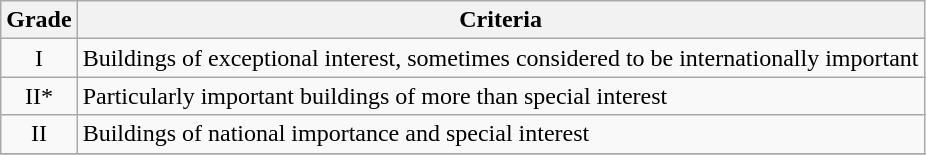<table class="wikitable" border="1">
<tr>
<th>Grade</th>
<th>Criteria</th>
</tr>
<tr>
<td align="center" >I</td>
<td>Buildings of exceptional interest, sometimes considered to be internationally important</td>
</tr>
<tr>
<td align="center" >II*</td>
<td>Particularly important buildings of more than special interest</td>
</tr>
<tr>
<td align="center" >II</td>
<td>Buildings of national importance and special interest</td>
</tr>
<tr>
</tr>
</table>
